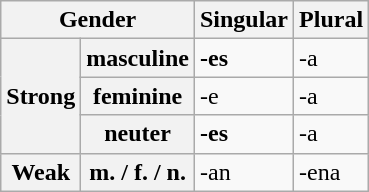<table class="wikitable">
<tr>
<th colspan=2>Gender</th>
<th>Singular</th>
<th>Plural</th>
</tr>
<tr>
<th rowspan=3>Strong</th>
<th>masculine</th>
<td><strong>-es</strong></td>
<td>-a</td>
</tr>
<tr>
<th>feminine</th>
<td>-e</td>
<td>-a</td>
</tr>
<tr>
<th>neuter</th>
<td><strong>-es</strong></td>
<td>-a</td>
</tr>
<tr>
<th>Weak</th>
<th>m. / f. / n.</th>
<td>-an</td>
<td>-ena</td>
</tr>
</table>
